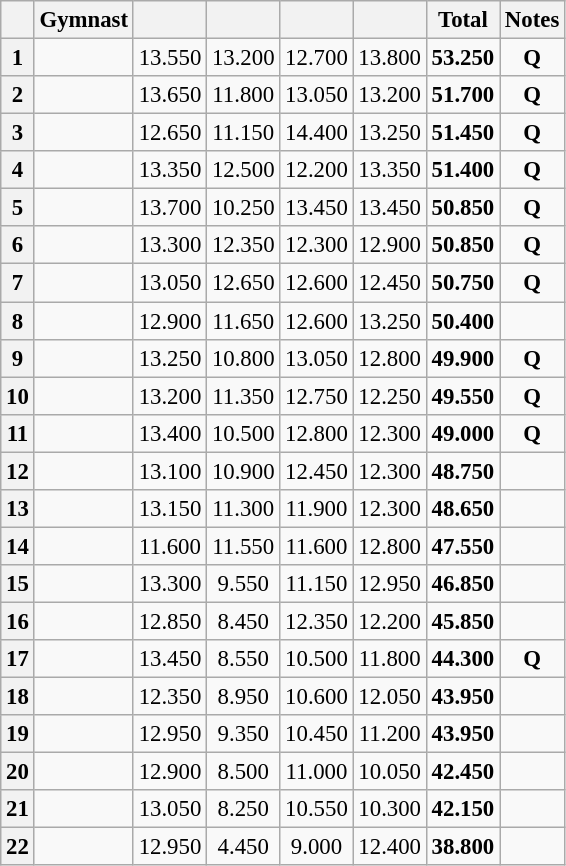<table class="wikitable sortable" style="text-align:center; font-size:95%;">
<tr>
<th></th>
<th>Gymnast</th>
<th></th>
<th></th>
<th></th>
<th></th>
<th>Total</th>
<th>Notes</th>
</tr>
<tr>
<th>1</th>
<td align=left></td>
<td>13.550</td>
<td>13.200</td>
<td>12.700</td>
<td>13.800</td>
<td><strong>53.250</strong></td>
<td><strong>Q</strong></td>
</tr>
<tr>
<th>2</th>
<td align=left></td>
<td>13.650</td>
<td>11.800</td>
<td>13.050</td>
<td>13.200</td>
<td><strong>51.700</strong></td>
<td><strong>Q</strong></td>
</tr>
<tr>
<th>3</th>
<td align=left></td>
<td>12.650</td>
<td>11.150</td>
<td>14.400</td>
<td>13.250</td>
<td><strong>51.450</strong></td>
<td><strong>Q</strong></td>
</tr>
<tr>
<th>4</th>
<td align=left></td>
<td>13.350</td>
<td>12.500</td>
<td>12.200</td>
<td>13.350</td>
<td><strong>51.400</strong></td>
<td><strong>Q</strong></td>
</tr>
<tr>
<th>5</th>
<td align=left></td>
<td>13.700</td>
<td>10.250</td>
<td>13.450</td>
<td>13.450</td>
<td><strong>50.850</strong></td>
<td><strong>Q</strong></td>
</tr>
<tr>
<th>6</th>
<td align=left></td>
<td>13.300</td>
<td>12.350</td>
<td>12.300</td>
<td>12.900</td>
<td><strong>50.850</strong></td>
<td><strong>Q</strong></td>
</tr>
<tr>
<th>7</th>
<td align=left></td>
<td>13.050</td>
<td>12.650</td>
<td>12.600</td>
<td>12.450</td>
<td><strong>50.750</strong></td>
<td><strong>Q</strong></td>
</tr>
<tr>
<th>8</th>
<td align=left></td>
<td>12.900</td>
<td>11.650</td>
<td>12.600</td>
<td>13.250</td>
<td><strong>50.400</strong></td>
<td></td>
</tr>
<tr>
<th>9</th>
<td align=left></td>
<td>13.250</td>
<td>10.800</td>
<td>13.050</td>
<td>12.800</td>
<td><strong>49.900</strong></td>
<td><strong>Q</strong></td>
</tr>
<tr>
<th>10</th>
<td align=left></td>
<td>13.200</td>
<td>11.350</td>
<td>12.750</td>
<td>12.250</td>
<td><strong>49.550</strong></td>
<td><strong>Q</strong></td>
</tr>
<tr>
<th>11</th>
<td align=left></td>
<td>13.400</td>
<td>10.500</td>
<td>12.800</td>
<td>12.300</td>
<td><strong>49.000</strong></td>
<td><strong>Q</strong></td>
</tr>
<tr>
<th>12</th>
<td align=left></td>
<td>13.100</td>
<td>10.900</td>
<td>12.450</td>
<td>12.300</td>
<td><strong>48.750</strong></td>
<td></td>
</tr>
<tr>
<th>13</th>
<td align=left></td>
<td>13.150</td>
<td>11.300</td>
<td>11.900</td>
<td>12.300</td>
<td><strong>48.650</strong></td>
<td></td>
</tr>
<tr>
<th>14</th>
<td align=left></td>
<td>11.600</td>
<td>11.550</td>
<td>11.600</td>
<td>12.800</td>
<td><strong>47.550</strong></td>
<td></td>
</tr>
<tr>
<th>15</th>
<td align=left></td>
<td>13.300</td>
<td>9.550</td>
<td>11.150</td>
<td>12.950</td>
<td><strong>46.850</strong></td>
<td></td>
</tr>
<tr>
<th>16</th>
<td align=left></td>
<td>12.850</td>
<td>8.450</td>
<td>12.350</td>
<td>12.200</td>
<td><strong>45.850</strong></td>
<td></td>
</tr>
<tr>
<th>17</th>
<td align=left></td>
<td>13.450</td>
<td>8.550</td>
<td>10.500</td>
<td>11.800</td>
<td><strong>44.300</strong></td>
<td><strong>Q</strong></td>
</tr>
<tr>
<th>18</th>
<td align=left></td>
<td>12.350</td>
<td>8.950</td>
<td>10.600</td>
<td>12.050</td>
<td><strong>43.950</strong></td>
<td></td>
</tr>
<tr>
<th>19</th>
<td align=left></td>
<td>12.950</td>
<td>9.350</td>
<td>10.450</td>
<td>11.200</td>
<td><strong>43.950</strong></td>
<td></td>
</tr>
<tr>
<th>20</th>
<td align=left></td>
<td>12.900</td>
<td>8.500</td>
<td>11.000</td>
<td>10.050</td>
<td><strong>42.450</strong></td>
<td></td>
</tr>
<tr>
<th>21</th>
<td align=left></td>
<td>13.050</td>
<td>8.250</td>
<td>10.550</td>
<td>10.300</td>
<td><strong>42.150</strong></td>
<td></td>
</tr>
<tr>
<th>22</th>
<td align=left></td>
<td>12.950</td>
<td>4.450</td>
<td>9.000</td>
<td>12.400</td>
<td><strong>38.800</strong></td>
<td></td>
</tr>
</table>
